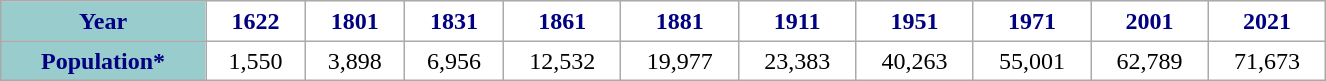<table class="wikitable" style="margin: 1em auto; font-size:100%; width:70%; border:0; text-align:center; line-height:120%;">
<tr>
<th style="background:#9cc; color:navy; height:17px;">Year</th>
<th style="background:#fff; color:navy;">1622</th>
<th style="background:#fff; color:navy;">1801</th>
<th style="background:#fff; color:navy;">1831</th>
<th style="background:#fff; color:navy;">1861</th>
<th style="background:#fff; color:navy;">1881</th>
<th style="background:#fff; color:navy;">1911</th>
<th style="background:#fff; color:navy;">1951</th>
<th style="background:#fff; color:navy;">1971</th>
<th style="background:#fff; color:navy;">2001</th>
<th style="background:#fff; color:navy;">2021</th>
</tr>
<tr style="text-align:center;">
<th style="background:#9cc; color:navy; height:17px;">Population*<br></th>
<td style="background:#fff; color:black;">1,550</td>
<td style="background:#fff; color:black;">3,898</td>
<td style="background:#fff; color:black;">6,956</td>
<td style="background:#fff; color:black;">12,532</td>
<td style="background:#fff; color:black;">19,977</td>
<td style="background:#fff; color:black;">23,383</td>
<td style="background:#fff; color:black;">40,263</td>
<td style="background:#fff; color:black;">55,001</td>
<td style="background:#fff; color:black;">62,789</td>
<td style="background:#fff; color:black;">71,673</td>
</tr>
<tr>
</tr>
</table>
